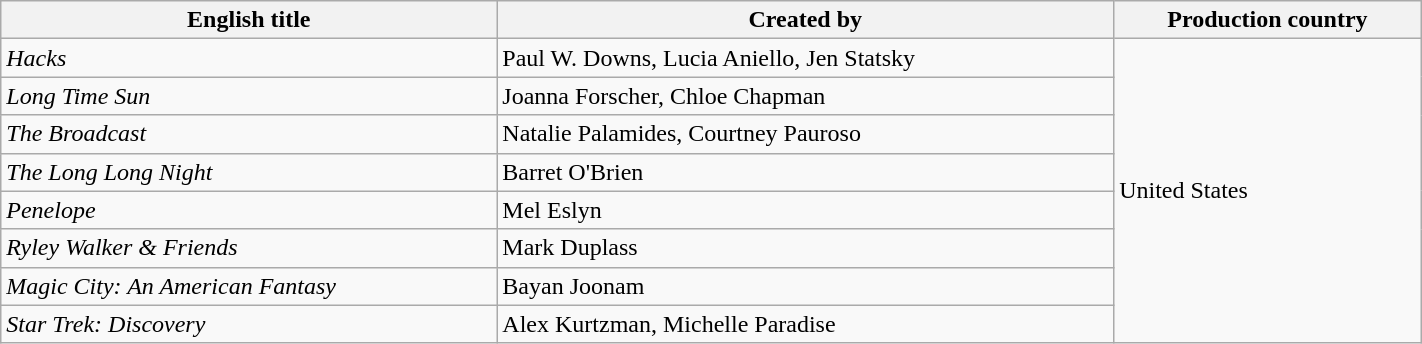<table class="wikitable plainrowheaders" style="width:75%; margin-bottom:4px">
<tr>
<th scope="col">English title</th>
<th scope="col">Created by</th>
<th scope="col">Production country</th>
</tr>
<tr>
<td scope="row"><em>Hacks</em></td>
<td>Paul W. Downs, Lucia Aniello, Jen Statsky</td>
<td rowspan="8">United States</td>
</tr>
<tr>
<td scope="row"><em>Long Time Sun</em></td>
<td>Joanna Forscher, Chloe Chapman</td>
</tr>
<tr>
<td scope="row"><em>The Broadcast</em></td>
<td>Natalie Palamides, Courtney Pauroso</td>
</tr>
<tr>
<td scope="row"><em>The Long Long Night</em></td>
<td>Barret O'Brien</td>
</tr>
<tr>
<td scope="row"><em>Penelope</em></td>
<td>Mel Eslyn</td>
</tr>
<tr>
<td scope="row"><em>Ryley Walker & Friends</em></td>
<td>Mark Duplass</td>
</tr>
<tr>
<td scope="row"><em>Magic City: An American Fantasy</em></td>
<td>Bayan Joonam</td>
</tr>
<tr>
<td scope="row"><em>Star Trek: Discovery</em></td>
<td>Alex Kurtzman, Michelle Paradise</td>
</tr>
</table>
